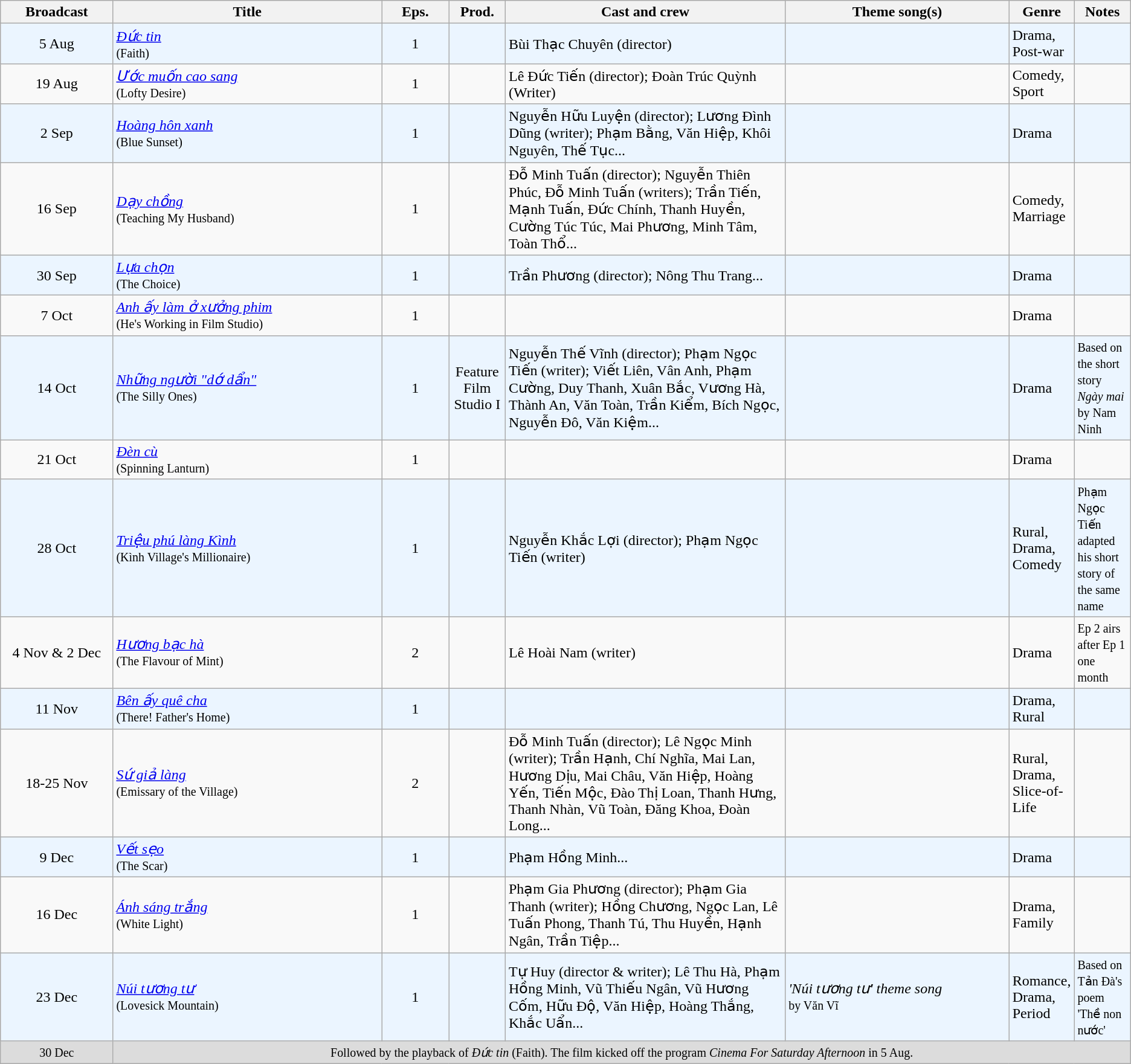<table class="wikitable sortable">
<tr>
<th style="width:10%;">Broadcast</th>
<th style="width:24%;">Title</th>
<th style="width:6%;">Eps.</th>
<th style="width:5%;">Prod.</th>
<th style="width:25%;">Cast and crew</th>
<th style="width:20%;">Theme song(s)</th>
<th style="width:5%;">Genre</th>
<th style="width:5%;">Notes</th>
</tr>
<tr ---- bgcolor="#ebf5ff">
<td style="text-align:center;">5 Aug <br></td>
<td><em><a href='#'>Đức tin</a></em> <br><small>(Faith)</small></td>
<td style="text-align:center;">1</td>
<td style="text-align:center;"></td>
<td>Bùi Thạc Chuyên (director)</td>
<td></td>
<td>Drama, Post-war</td>
<td></td>
</tr>
<tr>
<td style="text-align:center;">19 Aug <br></td>
<td><em><a href='#'>Ước muốn cao sang</a></em> <br><small>(Lofty Desire)</small></td>
<td style="text-align:center;">1</td>
<td style="text-align:center;"></td>
<td>Lê Đức Tiến (director); Đoàn Trúc Quỳnh (Writer)</td>
<td></td>
<td>Comedy, Sport</td>
<td></td>
</tr>
<tr ---- bgcolor="#ebf5ff">
<td style="text-align:center;">2 Sep <br></td>
<td><em><a href='#'>Hoàng hôn xanh</a></em> <br><small>(Blue Sunset)</small></td>
<td style="text-align:center;">1</td>
<td style="text-align:center;"></td>
<td>Nguyễn Hữu Luyện (director); Lương Đình Dũng (writer); Phạm Bằng, Văn Hiệp, Khôi Nguyên, Thế Tục...</td>
<td></td>
<td>Drama</td>
<td></td>
</tr>
<tr>
<td style="text-align:center;">16 Sep <br></td>
<td><em><a href='#'>Dạy chồng</a></em> <br><small>(Teaching My Husband)</small></td>
<td style="text-align:center;">1</td>
<td style="text-align:center;"></td>
<td>Đỗ Minh Tuấn (director); Nguyễn Thiên Phúc, Đỗ Minh Tuấn (writers); Trần Tiến, Mạnh Tuấn, Đức Chính, Thanh Huyền, Cường Túc Túc, Mai Phương, Minh Tâm, Toàn Thổ...</td>
<td></td>
<td>Comedy, Marriage</td>
<td></td>
</tr>
<tr ---- bgcolor="#ebf5ff">
<td style="text-align:center;">30 Sep <br></td>
<td><em><a href='#'>Lựa chọn</a></em> <br><small>(The Choice)</small></td>
<td style="text-align:center;">1</td>
<td style="text-align:center;"></td>
<td>Trần Phương (director); Nông Thu Trang...</td>
<td></td>
<td>Drama</td>
<td></td>
</tr>
<tr>
<td style="text-align:center;">7 Oct<br></td>
<td><em><a href='#'>Anh ấy làm ở xưởng phim</a></em> <br><small>(He's Working in Film Studio)</small></td>
<td style="text-align:center;">1</td>
<td style="text-align:center;"></td>
<td></td>
<td></td>
<td>Drama</td>
<td></td>
</tr>
<tr ---- bgcolor="#ebf5ff">
<td style="text-align:center;">14 Oct <br></td>
<td><em><a href='#'>Những người "dớ dẩn"</a></em> <br><small>(The Silly Ones)</small></td>
<td style="text-align:center;">1</td>
<td style="text-align:center;">Feature Film Studio I</td>
<td>Nguyễn Thế Vĩnh (director); Phạm Ngọc Tiến (writer); Viết Liên, Vân Anh, Phạm Cường, Duy Thanh, Xuân Bắc, Vương Hà, Thành An, Văn Toàn, Trần Kiểm, Bích Ngọc, Nguyễn Đô, Văn Kiệm...</td>
<td></td>
<td>Drama</td>
<td><small>Based on the short story <em>Ngày mai</em> by Nam Ninh</small></td>
</tr>
<tr>
<td style="text-align:center;">21 Oct<br></td>
<td><em><a href='#'>Đèn cù</a></em> <br><small>(Spinning Lanturn)</small></td>
<td style="text-align:center;">1</td>
<td style="text-align:center;"></td>
<td></td>
<td></td>
<td>Drama</td>
<td></td>
</tr>
<tr ---- bgcolor="#ebf5ff">
<td style="text-align:center;">28 Oct <br></td>
<td><em><a href='#'>Triệu phú làng Kình</a></em> <br><small>(Kình Village's Millionaire)</small></td>
<td style="text-align:center;">1</td>
<td style="text-align:center;"></td>
<td>Nguyễn Khắc Lợi (director); Phạm Ngọc Tiến (writer)</td>
<td></td>
<td>Rural, Drama, Comedy</td>
<td><small>Phạm Ngọc Tiến adapted his short story of the same name</small></td>
</tr>
<tr>
<td style="text-align:center;">4 Nov & 2 Dec<br></td>
<td><em><a href='#'>Hương bạc hà</a></em> <br><small>(The Flavour of Mint)</small></td>
<td style="text-align:center;">2</td>
<td style="text-align:center;"></td>
<td>Lê Hoài Nam (writer)</td>
<td></td>
<td>Drama</td>
<td><small>Ep 2 airs after Ep 1 one month</small></td>
</tr>
<tr ---- bgcolor="#ebf5ff">
<td style="text-align:center;">11 Nov <br></td>
<td><em><a href='#'>Bên ấy quê cha</a></em> <br><small>(There! Father's Home)</small></td>
<td style="text-align:center;">1</td>
<td style="text-align:center;"></td>
<td></td>
<td></td>
<td>Drama, Rural</td>
<td></td>
</tr>
<tr>
<td style="text-align:center;">18-25 Nov<br></td>
<td><em><a href='#'>Sứ giả làng</a></em> <br><small>(Emissary of the Village)</small></td>
<td style="text-align:center;">2</td>
<td style="text-align:center;"></td>
<td>Đỗ Minh Tuấn (director); Lê Ngọc Minh (writer); Trần Hạnh, Chí Nghĩa, Mai Lan, Hương Dịu, Mai Châu, Văn Hiệp, Hoàng Yến, Tiến Mộc, Đào Thị Loan, Thanh Hưng, Thanh Nhàn, Vũ Toàn, Đăng Khoa, Đoàn Long...</td>
<td></td>
<td>Rural, Drama, Slice-of-Life</td>
<td></td>
</tr>
<tr ---- bgcolor="#ebf5ff">
<td style="text-align:center;">9 Dec</td>
<td><em><a href='#'>Vết sẹo</a></em> <br><small>(The Scar)</small></td>
<td style="text-align:center;">1</td>
<td style="text-align:center;"></td>
<td>Phạm Hồng Minh...</td>
<td></td>
<td>Drama</td>
<td></td>
</tr>
<tr>
<td style="text-align:center;">16 Dec</td>
<td><em><a href='#'>Ánh sáng trắng</a></em> <br><small>(White Light)</small></td>
<td style="text-align:center;">1</td>
<td style="text-align:center;"></td>
<td>Phạm Gia Phương (director); Phạm Gia Thanh (writer); Hồng Chương, Ngọc Lan, Lê Tuấn Phong, Thanh Tú, Thu Huyền, Hạnh Ngân, Trần Tiệp...</td>
<td></td>
<td>Drama, Family</td>
<td></td>
</tr>
<tr ---- bgcolor="#ebf5ff">
<td style="text-align:center;">23 Dec<br></td>
<td><em><a href='#'>Núi tương tư</a></em> <br><small>(Lovesick Mountain)</small></td>
<td style="text-align:center;">1</td>
<td style="text-align:center;"></td>
<td>Tự Huy (director & writer); Lê Thu Hà, Phạm Hồng Minh, Vũ Thiếu Ngân, Vũ Hương Cốm, Hữu Độ, Văn Hiệp, Hoàng Thắng, Khắc Uẩn...</td>
<td><em> 'Núi tương tư' theme song</em><br><small>by Văn Vĩ</small></td>
<td>Romance, Drama, Period</td>
<td><small>Based on Tản Đà's poem 'Thề non nước'</small></td>
</tr>
<tr ---- bgcolor="#DCDCDC">
<td style="text-align:center;"><small>30 Dec</small></td>
<td colspan="7" align=center><small>Followed by the playback of <em>Đức tin</em> (Faith). The film kicked off the program <em>Cinema For Saturday Afternoon</em> in 5 Aug.</small></td>
</tr>
</table>
